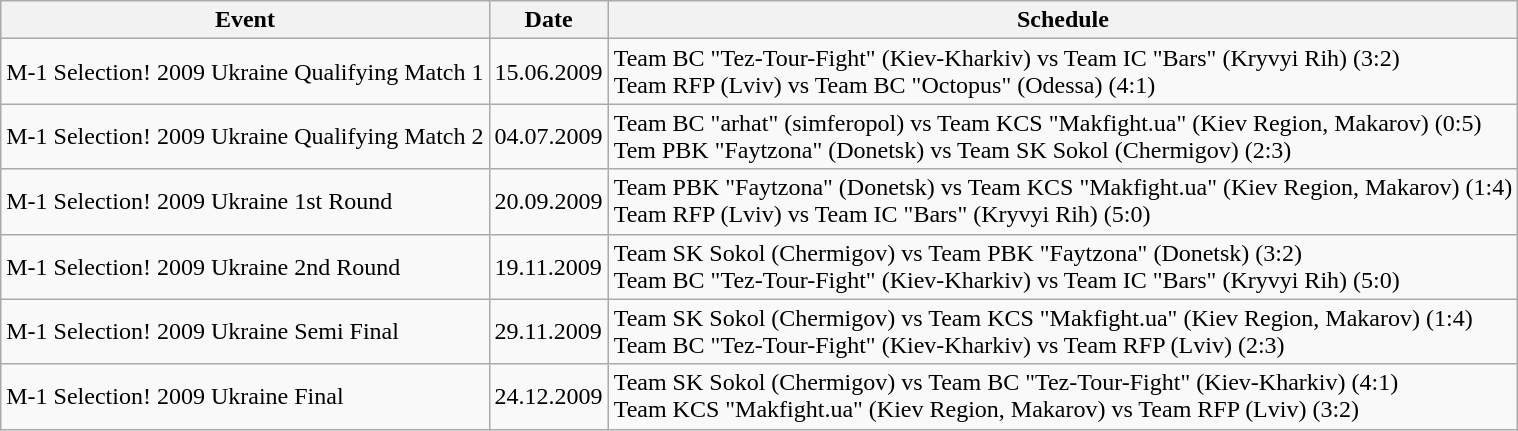<table class="wikitable" border="1">
<tr>
<th>Event</th>
<th>Date</th>
<th>Schedule</th>
</tr>
<tr>
<td>M-1 Selection! 2009 Ukraine Qualifying Match 1</td>
<td>15.06.2009</td>
<td>Team BC "Tez-Tour-Fight" (Kiev-Kharkiv) vs Team IC "Bars" (Kryvyi Rih) (3:2)<br>Team RFP (Lviv) vs Team BC "Octopus" (Odessa) (4:1)</td>
</tr>
<tr>
<td>M-1 Selection! 2009 Ukraine Qualifying Match 2</td>
<td>04.07.2009</td>
<td>Team BC "arhat" (simferopol) vs Team KCS "Makfight.ua" (Kiev Region, Makarov) (0:5)<br>Tem PBK "Faytzona" (Donetsk) vs Team SK Sokol (Chermigov) (2:3)</td>
</tr>
<tr>
<td>M-1 Selection! 2009 Ukraine 1st Round</td>
<td>20.09.2009</td>
<td>Team PBK "Faytzona" (Donetsk) vs Team KCS "Makfight.ua" (Kiev Region, Makarov) (1:4)<br>Team RFP (Lviv) vs Team IC "Bars" (Kryvyi Rih) (5:0)</td>
</tr>
<tr>
<td>M-1 Selection! 2009 Ukraine 2nd Round</td>
<td>19.11.2009</td>
<td>Team SK Sokol (Chermigov) vs Team PBK "Faytzona" (Donetsk) (3:2)<br>Team BC "Tez-Tour-Fight" (Kiev-Kharkiv) vs Team IC "Bars" (Kryvyi Rih) (5:0)</td>
</tr>
<tr>
<td>M-1 Selection! 2009 Ukraine Semi Final</td>
<td>29.11.2009</td>
<td>Team SK Sokol (Chermigov) vs Team KCS "Makfight.ua" (Kiev Region, Makarov) (1:4)<br>Team BC "Tez-Tour-Fight" (Kiev-Kharkiv) vs Team RFP (Lviv) (2:3)</td>
</tr>
<tr>
<td>M-1 Selection! 2009 Ukraine Final</td>
<td>24.12.2009</td>
<td>Team SK Sokol (Chermigov) vs Team BC "Tez-Tour-Fight" (Kiev-Kharkiv) (4:1)<br>Team KCS "Makfight.ua" (Kiev Region, Makarov) vs Team RFP (Lviv) (3:2)</td>
</tr>
</table>
